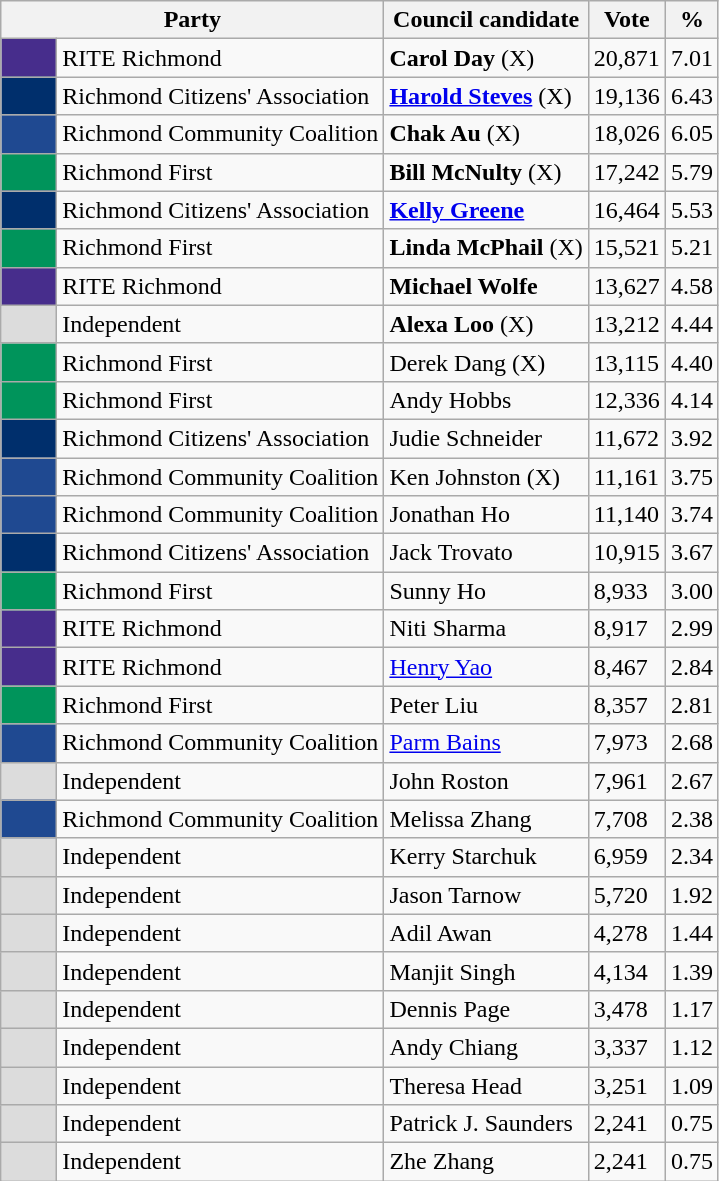<table class="wikitable">
<tr>
<th colspan="2">Party</th>
<th>Council candidate</th>
<th>Vote</th>
<th>%</th>
</tr>
<tr>
<td style="background:#472D8C;" width="30px"> </td>
<td>RITE Richmond</td>
<td><strong>Carol Day</strong> (X)</td>
<td>20,871</td>
<td>7.01</td>
</tr>
<tr>
<td style="background:#002F6C;" width="30px"> </td>
<td>Richmond Citizens' Association</td>
<td><strong><a href='#'>Harold Steves</a></strong> (X)</td>
<td>19,136</td>
<td>6.43</td>
</tr>
<tr>
<td style="background:#1F4991;" width="30px"> </td>
<td>Richmond Community Coalition</td>
<td><strong>Chak Au</strong> (X)</td>
<td>18,026</td>
<td>6.05</td>
</tr>
<tr>
<td style="background:#00945B;" width="30px"> </td>
<td>Richmond First</td>
<td><strong>Bill McNulty</strong> (X)</td>
<td>17,242</td>
<td>5.79</td>
</tr>
<tr>
<td style="background:#002F6C;" width="30px"> </td>
<td>Richmond Citizens' Association</td>
<td><strong><a href='#'>Kelly Greene</a></strong></td>
<td>16,464</td>
<td>5.53</td>
</tr>
<tr>
<td style="background:#00945B;" width="30px"> </td>
<td>Richmond First</td>
<td><strong>Linda McPhail</strong> (X)</td>
<td>15,521</td>
<td>5.21</td>
</tr>
<tr>
<td style="background:#472D8C;" width="30px"> </td>
<td>RITE Richmond</td>
<td><strong>Michael Wolfe</strong></td>
<td>13,627</td>
<td>4.58</td>
</tr>
<tr>
<td style="background:gainsboro" width="30px"> </td>
<td>Independent</td>
<td><strong>Alexa Loo</strong> (X)</td>
<td>13,212</td>
<td>4.44</td>
</tr>
<tr>
<td style="background:#00945B;" width="30px"> </td>
<td>Richmond First</td>
<td>Derek Dang (X)</td>
<td>13,115</td>
<td>4.40</td>
</tr>
<tr>
<td style="background:#00945B;" width="30px"> </td>
<td>Richmond First</td>
<td>Andy Hobbs</td>
<td>12,336</td>
<td>4.14</td>
</tr>
<tr>
<td style="background:#002F6C;" width="30px"> </td>
<td>Richmond Citizens' Association</td>
<td>Judie Schneider</td>
<td>11,672</td>
<td>3.92</td>
</tr>
<tr>
<td style="background:#1F4991;" width="30px"> </td>
<td>Richmond Community Coalition</td>
<td>Ken Johnston (X)</td>
<td>11,161</td>
<td>3.75</td>
</tr>
<tr>
<td style="background:#1F4991;" width="30px"> </td>
<td>Richmond Community Coalition</td>
<td>Jonathan Ho</td>
<td>11,140</td>
<td>3.74</td>
</tr>
<tr>
<td style="background:#002F6C;" width="30px"> </td>
<td>Richmond Citizens' Association</td>
<td>Jack Trovato</td>
<td>10,915</td>
<td>3.67</td>
</tr>
<tr>
<td style="background:#00945B;" width="30px"> </td>
<td>Richmond First</td>
<td>Sunny Ho</td>
<td>8,933</td>
<td>3.00</td>
</tr>
<tr>
<td style="background:#472D8C;" width="30px"> </td>
<td>RITE Richmond</td>
<td>Niti Sharma</td>
<td>8,917</td>
<td>2.99</td>
</tr>
<tr>
<td style="background:#472D8C;" width="30px"> </td>
<td>RITE Richmond</td>
<td><a href='#'>Henry Yao</a></td>
<td>8,467</td>
<td>2.84</td>
</tr>
<tr>
<td style="background:#00945B;" width="30px"> </td>
<td>Richmond First</td>
<td>Peter Liu</td>
<td>8,357</td>
<td>2.81</td>
</tr>
<tr>
<td style="background:#1F4991;" width="30px"> </td>
<td>Richmond Community Coalition</td>
<td><a href='#'>Parm Bains</a></td>
<td>7,973</td>
<td>2.68</td>
</tr>
<tr>
<td style="background:gainsboro" width="30px"> </td>
<td>Independent</td>
<td>John Roston</td>
<td>7,961</td>
<td>2.67</td>
</tr>
<tr>
<td style="background:#1F4991;" width="30px"> </td>
<td>Richmond Community Coalition</td>
<td>Melissa Zhang</td>
<td>7,708</td>
<td>2.38</td>
</tr>
<tr>
<td style="background:gainsboro" width="30px"> </td>
<td>Independent</td>
<td>Kerry Starchuk</td>
<td>6,959</td>
<td>2.34</td>
</tr>
<tr>
<td style="background:gainsboro" width="30px"> </td>
<td>Independent</td>
<td>Jason Tarnow</td>
<td>5,720</td>
<td>1.92</td>
</tr>
<tr>
<td style="background:gainsboro" width="30px"> </td>
<td>Independent</td>
<td>Adil Awan</td>
<td>4,278</td>
<td>1.44</td>
</tr>
<tr>
<td style="background:gainsboro" width="30px"> </td>
<td>Independent</td>
<td>Manjit Singh</td>
<td>4,134</td>
<td>1.39</td>
</tr>
<tr>
<td style="background:gainsboro" width="30px"> </td>
<td>Independent</td>
<td>Dennis Page</td>
<td>3,478</td>
<td>1.17</td>
</tr>
<tr>
<td style="background:gainsboro" width="30px"> </td>
<td>Independent</td>
<td>Andy Chiang</td>
<td>3,337</td>
<td>1.12</td>
</tr>
<tr>
<td style="background:gainsboro" width="30px"> </td>
<td>Independent</td>
<td>Theresa Head</td>
<td>3,251</td>
<td>1.09</td>
</tr>
<tr>
<td style="background:gainsboro" width="30px"> </td>
<td>Independent</td>
<td>Patrick J. Saunders</td>
<td>2,241</td>
<td>0.75</td>
</tr>
<tr>
<td style="background:gainsboro" width="30px"> </td>
<td>Independent</td>
<td>Zhe Zhang</td>
<td>2,241</td>
<td>0.75</td>
</tr>
</table>
